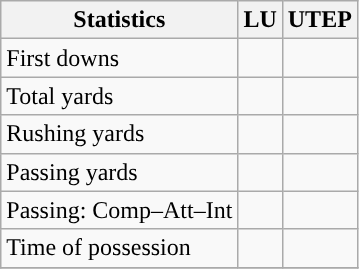<table class="wikitable" style="float: left;">
<tr>
<th>Statistics</th>
<th>LU</th>
<th>UTEP</th>
</tr>
<tr>
<td>First downs</td>
<td></td>
<td></td>
</tr>
<tr>
<td>Total yards</td>
<td></td>
<td></td>
</tr>
<tr>
<td>Rushing yards</td>
<td></td>
<td></td>
</tr>
<tr>
<td>Passing yards</td>
<td></td>
<td></td>
</tr>
<tr>
<td>Passing: Comp–Att–Int</td>
<td></td>
<td></td>
</tr>
<tr>
<td>Time of possession</td>
<td></td>
<td></td>
</tr>
<tr>
</tr>
</table>
